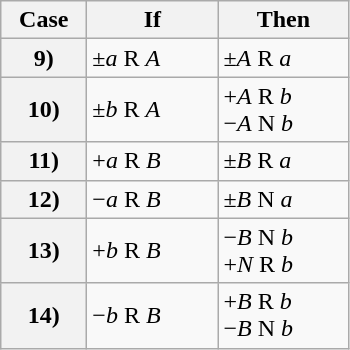<table class="wikitable">
<tr>
<th width="50">Case</th>
<th width="80">If</th>
<th width="80">Then</th>
</tr>
<tr>
<th>9)</th>
<td>±<em>a</em> R <em>A</em></td>
<td>±<em>A</em> R <em>a</em></td>
</tr>
<tr>
<th>10)</th>
<td>±<em>b</em> R <em>A</em></td>
<td>+<em>A</em> R <em>b</em><br>−<em>A</em> N <em>b</em></td>
</tr>
<tr>
<th>11)</th>
<td>+<em>a</em> R <em>B</em></td>
<td>±<em>B</em> R <em>a</em></td>
</tr>
<tr>
<th>12)</th>
<td>−<em>a</em> R <em>B</em></td>
<td>±<em>B</em> N <em>a</em></td>
</tr>
<tr>
<th>13)</th>
<td>+<em>b</em> R <em>B</em></td>
<td>−<em>B</em> N <em>b</em><br>+<em>N</em> R <em>b</em></td>
</tr>
<tr>
<th>14)</th>
<td>−<em>b</em> R <em>B</em></td>
<td>+<em>B</em> R <em>b</em><br>−<em>B</em> N <em>b</em></td>
</tr>
</table>
